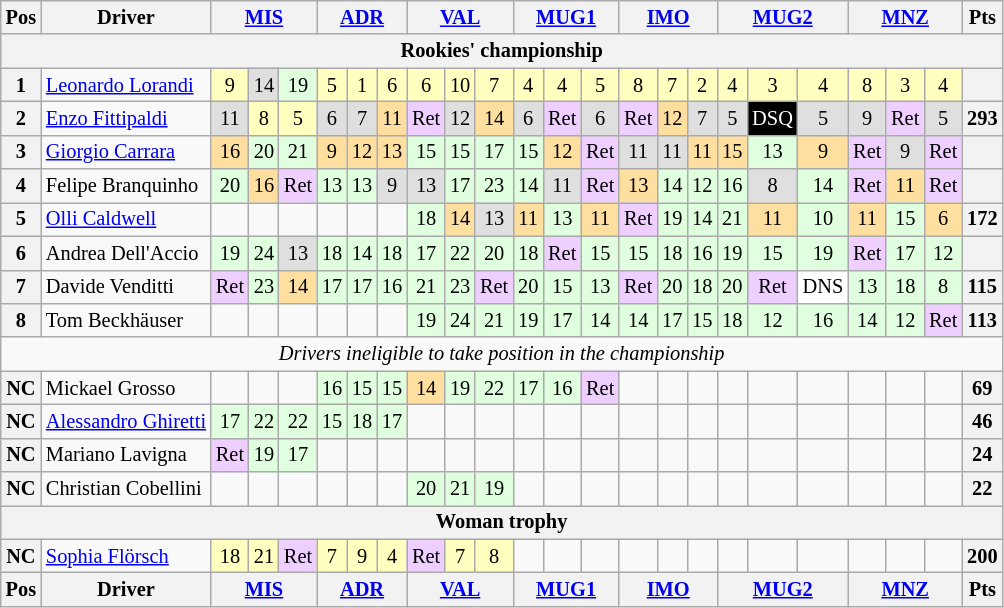<table class="wikitable" style="font-size: 85%; text-align:center">
<tr>
<th>Pos</th>
<th>Driver</th>
<th colspan=3><a href='#'>MIS</a></th>
<th colspan=3><a href='#'>ADR</a></th>
<th colspan=3><a href='#'>VAL</a></th>
<th colspan=3><a href='#'>MUG1</a></th>
<th colspan=3><a href='#'>IMO</a></th>
<th colspan=3><a href='#'>MUG2</a></th>
<th colspan=3><a href='#'>MNZ</a></th>
<th>Pts</th>
</tr>
<tr>
<th colspan=24>Rookies' championship</th>
</tr>
<tr>
<th>1</th>
<td style="text-align:left"> <a href='#'>Leonardo Lorandi</a></td>
<td style="background:#ffffbf">9</td>
<td style="background:#dfdfdf">14</td>
<td style="background:#dfffdf">19</td>
<td style="background:#ffffbf">5</td>
<td style="background:#ffffbf">1</td>
<td style="background:#ffffbf">6</td>
<td style="background:#ffffbf">6</td>
<td style="background:#ffffbf">10</td>
<td style="background:#ffffbf">7</td>
<td style="background:#ffffbf">4</td>
<td style="background:#ffffbf">4</td>
<td style="background:#ffffbf">5</td>
<td style="background:#ffffbf">8</td>
<td style="background:#ffffbf">7</td>
<td style="background:#ffffbf">2</td>
<td style="background:#ffffbf">4</td>
<td style="background:#ffffbf">3</td>
<td style="background:#ffffbf">4</td>
<td style="background:#ffffbf">8</td>
<td style="background:#ffffbf">3</td>
<td style="background:#ffffbf">4</td>
<th></th>
</tr>
<tr>
<th>2</th>
<td style="text-align:left"> <a href='#'>Enzo Fittipaldi</a></td>
<td style="background:#dfdfdf">11</td>
<td style="background:#ffffbf">8</td>
<td style="background:#ffffbf">5</td>
<td style="background:#dfdfdf">6</td>
<td style="background:#dfdfdf">7</td>
<td style="background:#ffdf9f">11</td>
<td style="background:#efcfff">Ret</td>
<td style="background:#dfdfdf">12</td>
<td style="background:#ffdf9f">14</td>
<td style="background:#dfdfdf">6</td>
<td style="background:#efcfff">Ret</td>
<td style="background:#dfdfdf">6</td>
<td style="background:#efcfff">Ret</td>
<td style="background:#ffdf9f">12</td>
<td style="background:#dfdfdf">7</td>
<td style="background:#dfdfdf">5</td>
<td style="background:#000000; color:white">DSQ</td>
<td style="background:#dfdfdf">5</td>
<td style="background:#dfdfdf">9</td>
<td style="background:#efcfff">Ret</td>
<td style="background:#dfdfdf">5</td>
<th>293</th>
</tr>
<tr>
<th>3</th>
<td style="text-align:left"> <a href='#'>Giorgio Carrara</a></td>
<td style="background:#ffdf9f">16</td>
<td style="background:#dfffdf">20</td>
<td style="background:#dfffdf">21</td>
<td style="background:#ffdf9f">9</td>
<td style="background:#ffdf9f">12</td>
<td style="background:#ffdf9f">13</td>
<td style="background:#dfffdf">15</td>
<td style="background:#dfffdf">15</td>
<td style="background:#dfffdf">17</td>
<td style="background:#dfffdf">15</td>
<td style="background:#ffdf9f">12</td>
<td style="background:#efcfff">Ret</td>
<td style="background:#dfdfdf">11</td>
<td style="background:#dfdfdf">11</td>
<td style="background:#ffdf9f">11</td>
<td style="background:#ffdf9f">15</td>
<td style="background:#dfffdf">13</td>
<td style="background:#ffdf9f">9</td>
<td style="background:#efcfff">Ret</td>
<td style="background:#dfdfdf">9</td>
<td style="background:#efcfff">Ret</td>
<th></th>
</tr>
<tr>
<th>4</th>
<td style="text-align:left"> Felipe Branquinho</td>
<td style="background:#dfffdf">20</td>
<td style="background:#ffdf9f">16</td>
<td style="background:#efcfff">Ret</td>
<td style="background:#dfffdf">13</td>
<td style="background:#dfffdf">13</td>
<td style="background:#dfdfdf">9</td>
<td style="background:#dfdfdf">13</td>
<td style="background:#dfffdf">17</td>
<td style="background:#dfffdf">23</td>
<td style="background:#dfffdf">14</td>
<td style="background:#dfdfdf">11</td>
<td style="background:#efcfff">Ret</td>
<td style="background:#ffdf9f">13</td>
<td style="background:#dfffdf">14</td>
<td style="background:#dfffdf">12</td>
<td style="background:#dfffdf">16</td>
<td style="background:#dfdfdf">8</td>
<td style="background:#dfffdf">14</td>
<td style="background:#efcfff">Ret</td>
<td style="background:#ffdf9f">11</td>
<td style="background:#efcfff">Ret</td>
<th></th>
</tr>
<tr>
<th>5</th>
<td style="text-align:left"> <a href='#'>Olli Caldwell</a></td>
<td></td>
<td></td>
<td></td>
<td></td>
<td></td>
<td></td>
<td style="background:#dfffdf">18</td>
<td style="background:#ffdf9f">14</td>
<td style="background:#dfdfdf">13</td>
<td style="background:#ffdf9f">11</td>
<td style="background:#dfffdf">13</td>
<td style="background:#ffdf9f">11</td>
<td style="background:#efcfff">Ret</td>
<td style="background:#dfffdf">19</td>
<td style="background:#dfffdf">14</td>
<td style="background:#dfffdf">21</td>
<td style="background:#ffdf9f">11</td>
<td style="background:#dfffdf">10</td>
<td style="background:#ffdf9f">11</td>
<td style="background:#dfffdf">15</td>
<td style="background:#ffdf9f">6</td>
<th>172</th>
</tr>
<tr>
<th>6</th>
<td style="text-align:left"> Andrea Dell'Accio</td>
<td style="background:#dfffdf">19</td>
<td style="background:#dfffdf">24</td>
<td style="background:#dfdfdf">13</td>
<td style="background:#dfffdf">18</td>
<td style="background:#dfffdf">14</td>
<td style="background:#dfffdf">18</td>
<td style="background:#dfffdf">17</td>
<td style="background:#dfffdf">22</td>
<td style="background:#dfffdf">20</td>
<td style="background:#dfffdf">18</td>
<td style="background:#efcfff">Ret</td>
<td style="background:#dfffdf">15</td>
<td style="background:#dfffdf">15</td>
<td style="background:#dfffdf">18</td>
<td style="background:#dfffdf">16</td>
<td style="background:#dfffdf">19</td>
<td style="background:#dfffdf">15</td>
<td style="background:#dfffdf">19</td>
<td style="background:#efcfff">Ret</td>
<td style="background:#dfffdf">17</td>
<td style="background:#dfffdf">12</td>
<th></th>
</tr>
<tr>
<th>7</th>
<td style="text-align:left"> Davide Venditti</td>
<td style="background:#efcfff">Ret</td>
<td style="background:#dfffdf">23</td>
<td style="background:#ffdf9f">14</td>
<td style="background:#dfffdf">17</td>
<td style="background:#dfffdf">17</td>
<td style="background:#dfffdf">16</td>
<td style="background:#dfffdf">21</td>
<td style="background:#dfffdf">23</td>
<td style="background:#efcfff">Ret</td>
<td style="background:#dfffdf">20</td>
<td style="background:#dfffdf">15</td>
<td style="background:#dfffdf">13</td>
<td style="background:#efcfff">Ret</td>
<td style="background:#dfffdf">20</td>
<td style="background:#dfffdf">18</td>
<td style="background:#dfffdf">20</td>
<td style="background:#efcfff">Ret</td>
<td style="background:#ffffff">DNS</td>
<td style="background:#dfffdf">13</td>
<td style="background:#dfffdf">18</td>
<td style="background:#dfffdf">8</td>
<th>115</th>
</tr>
<tr>
<th>8</th>
<td style="text-align:left"> Tom Beckhäuser</td>
<td></td>
<td></td>
<td></td>
<td></td>
<td></td>
<td></td>
<td style="background:#dfffdf">19</td>
<td style="background:#dfffdf">24</td>
<td style="background:#dfffdf">21</td>
<td style="background:#dfffdf">19</td>
<td style="background:#dfffdf">17</td>
<td style="background:#dfffdf">14</td>
<td style="background:#dfffdf">14</td>
<td style="background:#dfffdf">17</td>
<td style="background:#dfffdf">15</td>
<td style="background:#dfffdf">18</td>
<td style="background:#dfffdf">12</td>
<td style="background:#dfffdf">16</td>
<td style="background:#dfffdf">14</td>
<td style="background:#dfffdf">12</td>
<td style="background:#efcfff">Ret</td>
<th>113</th>
</tr>
<tr>
<td colspan=24><em>Drivers ineligible to take position in the championship</em></td>
</tr>
<tr>
<th>NC</th>
<td style="text-align:left"> Mickael Grosso</td>
<td></td>
<td></td>
<td></td>
<td style="background:#dfffdf">16</td>
<td style="background:#dfffdf">15</td>
<td style="background:#dfffdf">15</td>
<td style="background:#ffdf9f">14</td>
<td style="background:#dfffdf">19</td>
<td style="background:#dfffdf">22</td>
<td style="background:#dfffdf">17</td>
<td style="background:#dfffdf">16</td>
<td style="background:#efcfff">Ret</td>
<td></td>
<td></td>
<td></td>
<td></td>
<td></td>
<td></td>
<td></td>
<td></td>
<td></td>
<th>69</th>
</tr>
<tr>
<th>NC</th>
<td style="text-align:left" nowrap> <a href='#'>Alessandro Ghiretti</a></td>
<td style="background:#dfffdf">17</td>
<td style="background:#dfffdf">22</td>
<td style="background:#dfffdf">22</td>
<td style="background:#dfffdf">15</td>
<td style="background:#dfffdf">18</td>
<td style="background:#dfffdf">17</td>
<td></td>
<td></td>
<td></td>
<td></td>
<td></td>
<td></td>
<td></td>
<td></td>
<td></td>
<td></td>
<td></td>
<td></td>
<td></td>
<td></td>
<td></td>
<th>46</th>
</tr>
<tr>
<th>NC</th>
<td style="text-align:left"> Mariano Lavigna</td>
<td style="background:#efcfff">Ret</td>
<td style="background:#dfffdf">19</td>
<td style="background:#dfffdf">17</td>
<td></td>
<td></td>
<td></td>
<td></td>
<td></td>
<td></td>
<td></td>
<td></td>
<td></td>
<td></td>
<td></td>
<td></td>
<td></td>
<td></td>
<td></td>
<td></td>
<td></td>
<td></td>
<th>24</th>
</tr>
<tr>
<th>NC</th>
<td style="text-align:left"> Christian Cobellini</td>
<td></td>
<td></td>
<td></td>
<td></td>
<td></td>
<td></td>
<td style="background:#dfffdf">20</td>
<td style="background:#dfffdf">21</td>
<td style="background:#dfffdf">19</td>
<td></td>
<td></td>
<td></td>
<td></td>
<td></td>
<td></td>
<td></td>
<td></td>
<td></td>
<td></td>
<td></td>
<td></td>
<th>22</th>
</tr>
<tr>
<th colspan=24>Woman trophy</th>
</tr>
<tr>
<th>NC</th>
<td style="text-align:left"> <a href='#'>Sophia Flörsch</a></td>
<td style="background:#ffffbf">18</td>
<td style="background:#ffffbf">21</td>
<td style="background:#efcfff">Ret</td>
<td style="background:#ffffbf">7</td>
<td style="background:#ffffbf">9</td>
<td style="background:#ffffbf">4</td>
<td style="background:#efcfff">Ret</td>
<td style="background:#ffffbf">7</td>
<td style="background:#ffffbf">8</td>
<td></td>
<td></td>
<td></td>
<td></td>
<td></td>
<td></td>
<td></td>
<td></td>
<td></td>
<td></td>
<td></td>
<td></td>
<th>200</th>
</tr>
<tr>
<th>Pos</th>
<th>Driver</th>
<th colspan=3><a href='#'>MIS</a></th>
<th colspan=3><a href='#'>ADR</a></th>
<th colspan=3><a href='#'>VAL</a></th>
<th colspan=3><a href='#'>MUG1</a></th>
<th colspan=3><a href='#'>IMO</a></th>
<th colspan=3><a href='#'>MUG2</a></th>
<th colspan=3><a href='#'>MNZ</a></th>
<th>Pts</th>
</tr>
</table>
